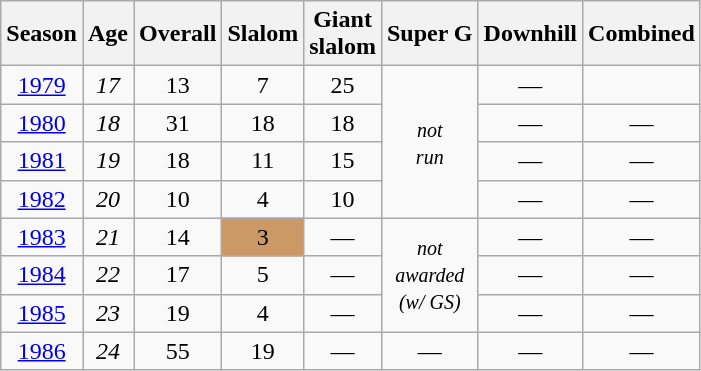<table class=wikitable style="text-align:center">
<tr>
<th>Season</th>
<th>Age</th>
<th>Overall</th>
<th>Slalom</th>
<th>Giant<br>slalom</th>
<th>Super G</th>
<th>Downhill</th>
<th>Combined</th>
</tr>
<tr>
<td><a href='#'>1979</a></td>
<td><em>17</em></td>
<td>13</td>
<td>7</td>
<td>25</td>
<td rowspan=4><small><em>not<br>run</em></small></td>
<td>—</td>
<td></td>
</tr>
<tr>
<td><a href='#'>1980</a></td>
<td><em>18</em></td>
<td>31</td>
<td>18</td>
<td>18</td>
<td>—</td>
<td>—</td>
</tr>
<tr>
<td><a href='#'>1981</a></td>
<td><em>19</em></td>
<td>18</td>
<td>11</td>
<td>15</td>
<td>—</td>
<td>—</td>
</tr>
<tr>
<td><a href='#'>1982</a></td>
<td><em>20</em></td>
<td>10</td>
<td>4</td>
<td>10</td>
<td>—</td>
<td>—</td>
</tr>
<tr>
<td><a href='#'>1983</a></td>
<td><em>21</em></td>
<td>14</td>
<td bgcolor="cc9966">3</td>
<td>—</td>
<td rowspan=3><small><em>not<br>awarded<br>(w/ GS)</em></small></td>
<td>—</td>
<td>—</td>
</tr>
<tr>
<td><a href='#'>1984</a></td>
<td><em>22</em></td>
<td>17</td>
<td>5</td>
<td>—</td>
<td>—</td>
<td>—</td>
</tr>
<tr>
<td><a href='#'>1985</a></td>
<td><em>23</em></td>
<td>19</td>
<td>4</td>
<td>—</td>
<td>—</td>
<td>—</td>
</tr>
<tr>
<td><a href='#'>1986</a></td>
<td><em>24</em></td>
<td>55</td>
<td>19</td>
<td>—</td>
<td>—</td>
<td>—</td>
<td>—</td>
</tr>
</table>
